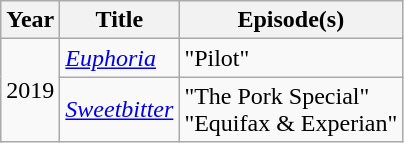<table class="wikitable">
<tr>
<th>Year</th>
<th>Title</th>
<th>Episode(s)</th>
</tr>
<tr>
<td rowspan=2>2019</td>
<td><em><a href='#'>Euphoria</a></em></td>
<td>"Pilot"</td>
</tr>
<tr>
<td><em><a href='#'>Sweetbitter</a></em></td>
<td>"The Pork Special"<br>"Equifax & Experian"</td>
</tr>
</table>
